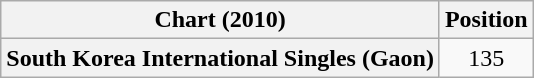<table class="wikitable plainrowheaders" border="1">
<tr>
<th scope="col">Chart (2010)</th>
<th scope="col">Position</th>
</tr>
<tr>
<th scope="row">South Korea International Singles (Gaon)</th>
<td style="text-align:center;">135</td>
</tr>
</table>
